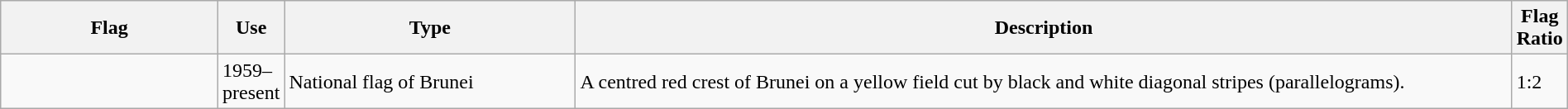<table class=wikitable width=100%>
<tr>
<th width=15%>Flag</th>
<th>Use</th>
<th width="20%">Type</th>
<th width=85%>Description</th>
<th width=15%>Flag Ratio</th>
</tr>
<tr>
<td></td>
<td>1959–present</td>
<td>National flag of Brunei</td>
<td>A centred red crest of Brunei on a yellow field cut by black and white diagonal stripes (parallelograms).</td>
<td>1:2</td>
</tr>
</table>
